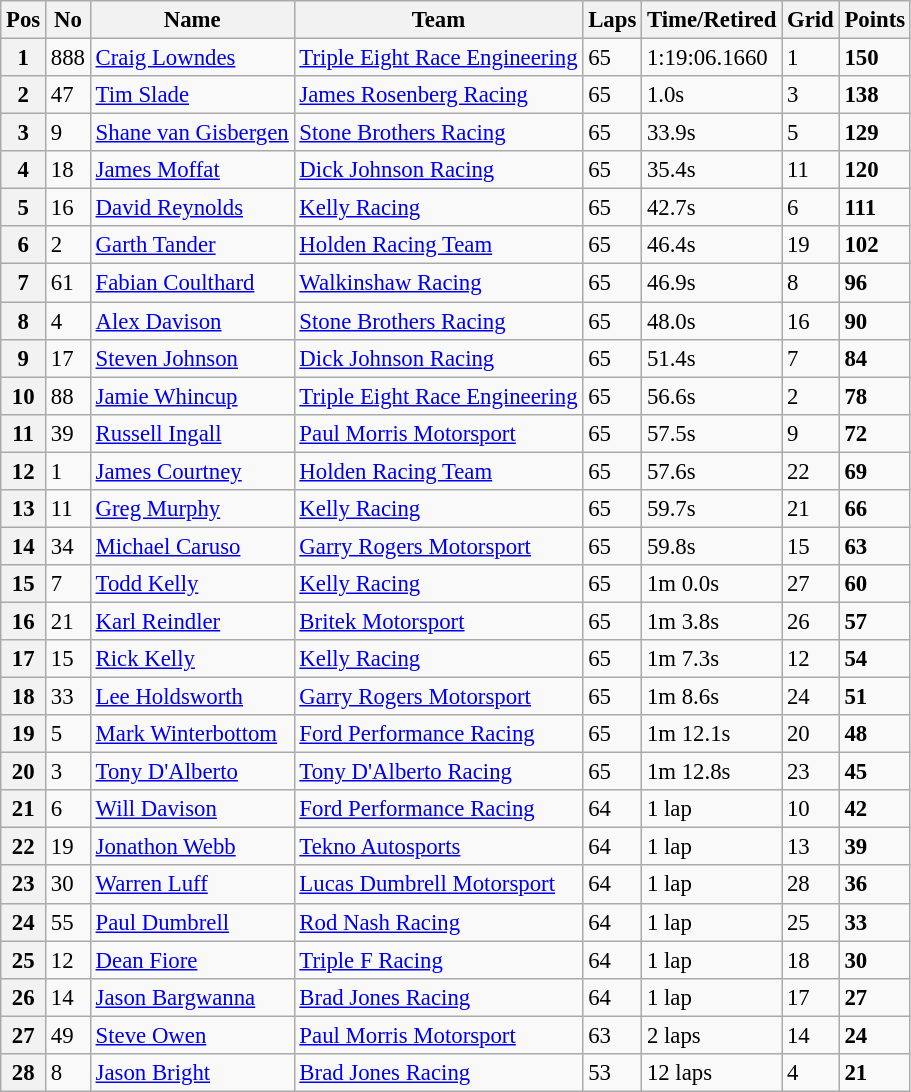<table class="wikitable" style="font-size: 95%;">
<tr>
<th>Pos</th>
<th>No</th>
<th>Name</th>
<th>Team</th>
<th>Laps</th>
<th>Time/Retired</th>
<th>Grid</th>
<th>Points</th>
</tr>
<tr>
<th>1</th>
<td>888</td>
<td><a href='#'>Craig Lowndes</a></td>
<td><a href='#'>Triple Eight Race Engineering</a></td>
<td>65</td>
<td>1:19:06.1660</td>
<td>1</td>
<td><strong>150</strong></td>
</tr>
<tr>
<th>2</th>
<td>47</td>
<td><a href='#'>Tim Slade</a></td>
<td><a href='#'>James Rosenberg Racing</a></td>
<td>65</td>
<td>1.0s</td>
<td>3</td>
<td><strong>138</strong></td>
</tr>
<tr>
<th>3</th>
<td>9</td>
<td><a href='#'>Shane van Gisbergen</a></td>
<td><a href='#'>Stone Brothers Racing</a></td>
<td>65</td>
<td>33.9s</td>
<td>5</td>
<td><strong>129</strong></td>
</tr>
<tr>
<th>4</th>
<td>18</td>
<td><a href='#'>James Moffat</a></td>
<td><a href='#'>Dick Johnson Racing</a></td>
<td>65</td>
<td>35.4s</td>
<td>11</td>
<td><strong>120</strong></td>
</tr>
<tr>
<th>5</th>
<td>16</td>
<td><a href='#'>David Reynolds</a></td>
<td><a href='#'>Kelly Racing</a></td>
<td>65</td>
<td>42.7s</td>
<td>6</td>
<td><strong>111</strong></td>
</tr>
<tr>
<th>6</th>
<td>2</td>
<td><a href='#'>Garth Tander</a></td>
<td><a href='#'>Holden Racing Team</a></td>
<td>65</td>
<td>46.4s</td>
<td>19</td>
<td><strong>102</strong></td>
</tr>
<tr>
<th>7</th>
<td>61</td>
<td><a href='#'>Fabian Coulthard</a></td>
<td><a href='#'>Walkinshaw Racing</a></td>
<td>65</td>
<td>46.9s</td>
<td>8</td>
<td><strong>96</strong></td>
</tr>
<tr>
<th>8</th>
<td>4</td>
<td><a href='#'>Alex Davison</a></td>
<td><a href='#'>Stone Brothers Racing</a></td>
<td>65</td>
<td>48.0s</td>
<td>16</td>
<td><strong>90</strong></td>
</tr>
<tr>
<th>9</th>
<td>17</td>
<td><a href='#'>Steven Johnson</a></td>
<td><a href='#'>Dick Johnson Racing</a></td>
<td>65</td>
<td>51.4s</td>
<td>7</td>
<td><strong>84</strong></td>
</tr>
<tr>
<th>10</th>
<td>88</td>
<td><a href='#'>Jamie Whincup</a></td>
<td><a href='#'>Triple Eight Race Engineering</a></td>
<td>65</td>
<td>56.6s</td>
<td>2</td>
<td><strong>78</strong></td>
</tr>
<tr>
<th>11</th>
<td>39</td>
<td><a href='#'>Russell Ingall</a></td>
<td><a href='#'>Paul Morris Motorsport</a></td>
<td>65</td>
<td>57.5s</td>
<td>9</td>
<td><strong>72</strong></td>
</tr>
<tr>
<th>12</th>
<td>1</td>
<td><a href='#'>James Courtney</a></td>
<td><a href='#'>Holden Racing Team</a></td>
<td>65</td>
<td>57.6s</td>
<td>22</td>
<td><strong>69</strong></td>
</tr>
<tr>
<th>13</th>
<td>11</td>
<td><a href='#'>Greg Murphy</a></td>
<td><a href='#'>Kelly Racing</a></td>
<td>65</td>
<td>59.7s</td>
<td>21</td>
<td><strong>66</strong></td>
</tr>
<tr>
<th>14</th>
<td>34</td>
<td><a href='#'>Michael Caruso</a></td>
<td><a href='#'>Garry Rogers Motorsport</a></td>
<td>65</td>
<td>59.8s</td>
<td>15</td>
<td><strong>63</strong></td>
</tr>
<tr>
<th>15</th>
<td>7</td>
<td><a href='#'>Todd Kelly</a></td>
<td><a href='#'>Kelly Racing</a></td>
<td>65</td>
<td>1m 0.0s</td>
<td>27</td>
<td><strong>60</strong></td>
</tr>
<tr>
<th>16</th>
<td>21</td>
<td><a href='#'>Karl Reindler</a></td>
<td><a href='#'>Britek Motorsport</a></td>
<td>65</td>
<td>1m 3.8s</td>
<td>26</td>
<td><strong>57</strong></td>
</tr>
<tr>
<th>17</th>
<td>15</td>
<td><a href='#'>Rick Kelly</a></td>
<td><a href='#'>Kelly Racing</a></td>
<td>65</td>
<td>1m 7.3s</td>
<td>12</td>
<td><strong>54</strong></td>
</tr>
<tr>
<th>18</th>
<td>33</td>
<td><a href='#'>Lee Holdsworth</a></td>
<td><a href='#'>Garry Rogers Motorsport</a></td>
<td>65</td>
<td>1m 8.6s</td>
<td>24</td>
<td><strong>51</strong></td>
</tr>
<tr>
<th>19</th>
<td>5</td>
<td><a href='#'>Mark Winterbottom</a></td>
<td><a href='#'>Ford Performance Racing</a></td>
<td>65</td>
<td>1m 12.1s</td>
<td>20</td>
<td><strong>48</strong></td>
</tr>
<tr>
<th>20</th>
<td>3</td>
<td><a href='#'>Tony D'Alberto</a></td>
<td><a href='#'>Tony D'Alberto Racing</a></td>
<td>65</td>
<td>1m 12.8s</td>
<td>23</td>
<td><strong>45</strong></td>
</tr>
<tr>
<th>21</th>
<td>6</td>
<td><a href='#'>Will Davison</a></td>
<td><a href='#'>Ford Performance Racing</a></td>
<td>64</td>
<td> 1 lap</td>
<td>10</td>
<td><strong>42</strong></td>
</tr>
<tr>
<th>22</th>
<td>19</td>
<td><a href='#'>Jonathon Webb</a></td>
<td><a href='#'>Tekno Autosports</a></td>
<td>64</td>
<td> 1 lap</td>
<td>13</td>
<td><strong>39</strong></td>
</tr>
<tr>
<th>23</th>
<td>30</td>
<td><a href='#'>Warren Luff</a></td>
<td><a href='#'>Lucas Dumbrell Motorsport</a></td>
<td>64</td>
<td> 1 lap</td>
<td>28</td>
<td><strong>36</strong></td>
</tr>
<tr>
<th>24</th>
<td>55</td>
<td><a href='#'>Paul Dumbrell</a></td>
<td><a href='#'>Rod Nash Racing</a></td>
<td>64</td>
<td> 1 lap</td>
<td>25</td>
<td><strong>33</strong></td>
</tr>
<tr>
<th>25</th>
<td>12</td>
<td><a href='#'>Dean Fiore</a></td>
<td><a href='#'>Triple F Racing</a></td>
<td>64</td>
<td> 1 lap</td>
<td>18</td>
<td><strong>30</strong></td>
</tr>
<tr>
<th>26</th>
<td>14</td>
<td><a href='#'>Jason Bargwanna</a></td>
<td><a href='#'>Brad Jones Racing</a></td>
<td>64</td>
<td> 1 lap</td>
<td>17</td>
<td><strong>27</strong></td>
</tr>
<tr>
<th>27</th>
<td>49</td>
<td><a href='#'>Steve Owen</a></td>
<td><a href='#'>Paul Morris Motorsport</a></td>
<td>63</td>
<td> 2 laps</td>
<td>14</td>
<td><strong>24</strong></td>
</tr>
<tr>
<th>28</th>
<td>8</td>
<td><a href='#'>Jason Bright</a></td>
<td><a href='#'>Brad Jones Racing</a></td>
<td>53</td>
<td> 12 laps</td>
<td>4</td>
<td><strong>21</strong></td>
</tr>
</table>
